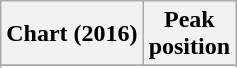<table class="wikitable sortable">
<tr>
<th>Chart (2016)</th>
<th>Peak<br>position</th>
</tr>
<tr>
</tr>
<tr>
</tr>
</table>
